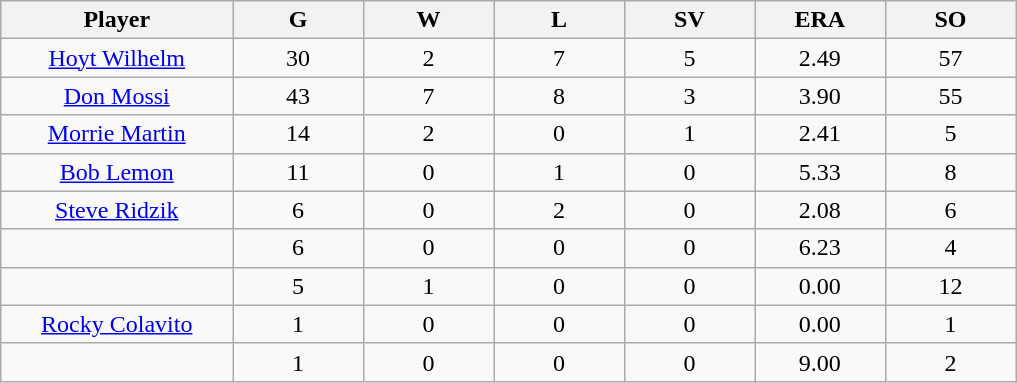<table class="wikitable sortable">
<tr>
<th bgcolor="#DDDDFF" width="16%">Player</th>
<th bgcolor="#DDDDFF" width="9%">G</th>
<th bgcolor="#DDDDFF" width="9%">W</th>
<th bgcolor="#DDDDFF" width="9%">L</th>
<th bgcolor="#DDDDFF" width="9%">SV</th>
<th bgcolor="#DDDDFF" width="9%">ERA</th>
<th bgcolor="#DDDDFF" width="9%">SO</th>
</tr>
<tr align="center">
<td><a href='#'>Hoyt Wilhelm</a></td>
<td>30</td>
<td>2</td>
<td>7</td>
<td>5</td>
<td>2.49</td>
<td>57</td>
</tr>
<tr align=center>
<td><a href='#'>Don Mossi</a></td>
<td>43</td>
<td>7</td>
<td>8</td>
<td>3</td>
<td>3.90</td>
<td>55</td>
</tr>
<tr align=center>
<td><a href='#'>Morrie Martin</a></td>
<td>14</td>
<td>2</td>
<td>0</td>
<td>1</td>
<td>2.41</td>
<td>5</td>
</tr>
<tr align=center>
<td><a href='#'>Bob Lemon</a></td>
<td>11</td>
<td>0</td>
<td>1</td>
<td>0</td>
<td>5.33</td>
<td>8</td>
</tr>
<tr align=center>
<td><a href='#'>Steve Ridzik</a></td>
<td>6</td>
<td>0</td>
<td>2</td>
<td>0</td>
<td>2.08</td>
<td>6</td>
</tr>
<tr align=center>
<td></td>
<td>6</td>
<td>0</td>
<td>0</td>
<td>0</td>
<td>6.23</td>
<td>4</td>
</tr>
<tr align="center">
<td></td>
<td>5</td>
<td>1</td>
<td>0</td>
<td>0</td>
<td>0.00</td>
<td>12</td>
</tr>
<tr align="center">
<td><a href='#'>Rocky Colavito</a></td>
<td>1</td>
<td>0</td>
<td>0</td>
<td>0</td>
<td>0.00</td>
<td>1</td>
</tr>
<tr align=center>
<td></td>
<td>1</td>
<td>0</td>
<td>0</td>
<td>0</td>
<td>9.00</td>
<td>2</td>
</tr>
</table>
